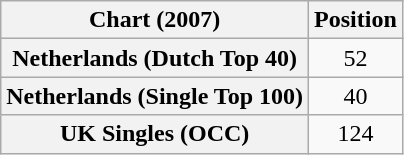<table class="wikitable sortable plainrowheaders">
<tr>
<th scope="col">Chart (2007)</th>
<th scope="col">Position</th>
</tr>
<tr>
<th scope="row">Netherlands (Dutch Top 40)</th>
<td align="center">52</td>
</tr>
<tr>
<th scope="row">Netherlands (Single Top 100)</th>
<td align="center">40</td>
</tr>
<tr>
<th scope="row">UK Singles (OCC)</th>
<td align="center">124</td>
</tr>
</table>
